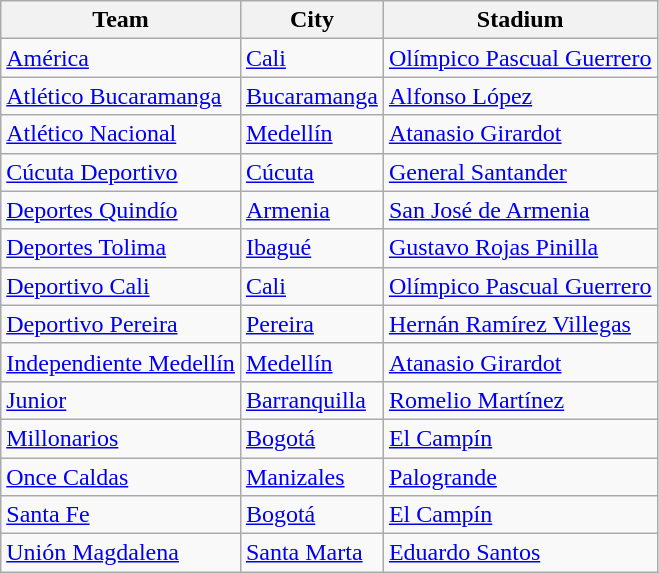<table class="wikitable sortable">
<tr>
<th>Team</th>
<th>City</th>
<th>Stadium</th>
</tr>
<tr>
<td><a href='#'>América</a></td>
<td><a href='#'>Cali</a></td>
<td><a href='#'>Olímpico Pascual Guerrero</a></td>
</tr>
<tr>
<td><a href='#'>Atlético Bucaramanga</a></td>
<td><a href='#'>Bucaramanga</a></td>
<td><a href='#'>Alfonso López</a></td>
</tr>
<tr>
<td><a href='#'>Atlético Nacional</a></td>
<td><a href='#'>Medellín</a></td>
<td><a href='#'>Atanasio Girardot</a></td>
</tr>
<tr>
<td><a href='#'>Cúcuta Deportivo</a></td>
<td><a href='#'>Cúcuta</a></td>
<td><a href='#'>General Santander</a></td>
</tr>
<tr>
<td><a href='#'>Deportes Quindío</a></td>
<td><a href='#'>Armenia</a></td>
<td><a href='#'>San José de Armenia</a></td>
</tr>
<tr>
<td><a href='#'>Deportes Tolima</a></td>
<td><a href='#'>Ibagué</a></td>
<td><a href='#'>Gustavo Rojas Pinilla</a></td>
</tr>
<tr>
<td><a href='#'>Deportivo Cali</a></td>
<td><a href='#'>Cali</a></td>
<td><a href='#'>Olímpico Pascual Guerrero</a></td>
</tr>
<tr>
<td><a href='#'>Deportivo Pereira</a></td>
<td><a href='#'>Pereira</a></td>
<td><a href='#'>Hernán Ramírez Villegas</a></td>
</tr>
<tr>
<td><a href='#'>Independiente Medellín</a></td>
<td><a href='#'>Medellín</a></td>
<td><a href='#'>Atanasio Girardot</a></td>
</tr>
<tr>
<td><a href='#'>Junior</a></td>
<td><a href='#'>Barranquilla</a></td>
<td><a href='#'>Romelio Martínez</a></td>
</tr>
<tr>
<td><a href='#'>Millonarios</a></td>
<td><a href='#'>Bogotá</a></td>
<td><a href='#'>El Campín</a></td>
</tr>
<tr>
<td><a href='#'>Once Caldas</a></td>
<td><a href='#'>Manizales</a></td>
<td><a href='#'>Palogrande</a></td>
</tr>
<tr>
<td><a href='#'>Santa Fe</a></td>
<td><a href='#'>Bogotá</a></td>
<td><a href='#'>El Campín</a></td>
</tr>
<tr>
<td><a href='#'>Unión Magdalena</a></td>
<td><a href='#'>Santa Marta</a></td>
<td><a href='#'>Eduardo Santos</a></td>
</tr>
</table>
